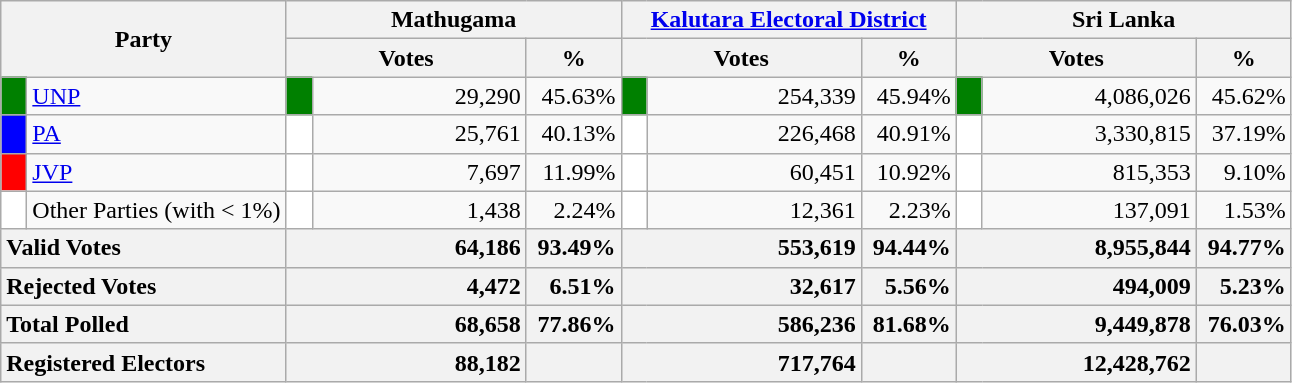<table class="wikitable">
<tr>
<th colspan="2" width="144px"rowspan="2">Party</th>
<th colspan="3" width="216px">Mathugama</th>
<th colspan="3" width="216px"><a href='#'>Kalutara Electoral District</a></th>
<th colspan="3" width="216px">Sri Lanka</th>
</tr>
<tr>
<th colspan="2" width="144px">Votes</th>
<th>%</th>
<th colspan="2" width="144px">Votes</th>
<th>%</th>
<th colspan="2" width="144px">Votes</th>
<th>%</th>
</tr>
<tr>
<td style="background-color:green;" width="10px"></td>
<td style="text-align:left;"><a href='#'>UNP</a></td>
<td style="background-color:green;" width="10px"></td>
<td style="text-align:right;">29,290</td>
<td style="text-align:right;">45.63%</td>
<td style="background-color:green;" width="10px"></td>
<td style="text-align:right;">254,339</td>
<td style="text-align:right;">45.94%</td>
<td style="background-color:green;" width="10px"></td>
<td style="text-align:right;">4,086,026</td>
<td style="text-align:right;">45.62%</td>
</tr>
<tr>
<td style="background-color:blue;" width="10px"></td>
<td style="text-align:left;"><a href='#'>PA</a></td>
<td style="background-color:white;" width="10px"></td>
<td style="text-align:right;">25,761</td>
<td style="text-align:right;">40.13%</td>
<td style="background-color:white;" width="10px"></td>
<td style="text-align:right;">226,468</td>
<td style="text-align:right;">40.91%</td>
<td style="background-color:white;" width="10px"></td>
<td style="text-align:right;">3,330,815</td>
<td style="text-align:right;">37.19%</td>
</tr>
<tr>
<td style="background-color:red;" width="10px"></td>
<td style="text-align:left;"><a href='#'>JVP</a></td>
<td style="background-color:white;" width="10px"></td>
<td style="text-align:right;">7,697</td>
<td style="text-align:right;">11.99%</td>
<td style="background-color:white;" width="10px"></td>
<td style="text-align:right;">60,451</td>
<td style="text-align:right;">10.92%</td>
<td style="background-color:white;" width="10px"></td>
<td style="text-align:right;">815,353</td>
<td style="text-align:right;">9.10%</td>
</tr>
<tr>
<td style="background-color:white;" width="10px"></td>
<td style="text-align:left;">Other Parties (with < 1%)</td>
<td style="background-color:white;" width="10px"></td>
<td style="text-align:right;">1,438</td>
<td style="text-align:right;">2.24%</td>
<td style="background-color:white;" width="10px"></td>
<td style="text-align:right;">12,361</td>
<td style="text-align:right;">2.23%</td>
<td style="background-color:white;" width="10px"></td>
<td style="text-align:right;">137,091</td>
<td style="text-align:right;">1.53%</td>
</tr>
<tr>
<th colspan="2" width="144px"style="text-align:left;">Valid Votes</th>
<th style="text-align:right;"colspan="2" width="144px">64,186</th>
<th style="text-align:right;">93.49%</th>
<th style="text-align:right;"colspan="2" width="144px">553,619</th>
<th style="text-align:right;">94.44%</th>
<th style="text-align:right;"colspan="2" width="144px">8,955,844</th>
<th style="text-align:right;">94.77%</th>
</tr>
<tr>
<th colspan="2" width="144px"style="text-align:left;">Rejected Votes</th>
<th style="text-align:right;"colspan="2" width="144px">4,472</th>
<th style="text-align:right;">6.51%</th>
<th style="text-align:right;"colspan="2" width="144px">32,617</th>
<th style="text-align:right;">5.56%</th>
<th style="text-align:right;"colspan="2" width="144px">494,009</th>
<th style="text-align:right;">5.23%</th>
</tr>
<tr>
<th colspan="2" width="144px"style="text-align:left;">Total Polled</th>
<th style="text-align:right;"colspan="2" width="144px">68,658</th>
<th style="text-align:right;">77.86%</th>
<th style="text-align:right;"colspan="2" width="144px">586,236</th>
<th style="text-align:right;">81.68%</th>
<th style="text-align:right;"colspan="2" width="144px">9,449,878</th>
<th style="text-align:right;">76.03%</th>
</tr>
<tr>
<th colspan="2" width="144px"style="text-align:left;">Registered Electors</th>
<th style="text-align:right;"colspan="2" width="144px">88,182</th>
<th></th>
<th style="text-align:right;"colspan="2" width="144px">717,764</th>
<th></th>
<th style="text-align:right;"colspan="2" width="144px">12,428,762</th>
<th></th>
</tr>
</table>
